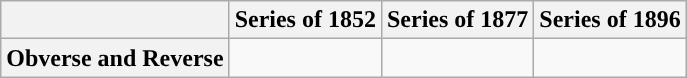<table class="wikitable">
<tr>
<th></th>
<th>Series of 1852</th>
<th>Series of 1877</th>
<th>Series of 1896</th>
</tr>
<tr>
<th>Obverse and Reverse</th>
<td></td>
<td></td>
<td></td>
</tr>
</table>
